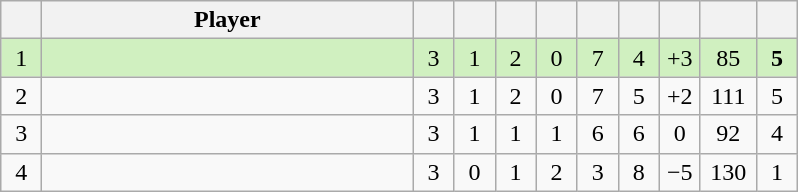<table class="wikitable" style="text-align:center; margin: 1em auto 1em auto, align:left">
<tr>
<th width=20></th>
<th width=240>Player</th>
<th width=20></th>
<th width=20></th>
<th width=20></th>
<th width=20></th>
<th width=20></th>
<th width=20></th>
<th width=20></th>
<th width=30></th>
<th width=20></th>
</tr>
<tr style="background:#D0F0C0;">
<td>1</td>
<td align=left></td>
<td>3</td>
<td>1</td>
<td>2</td>
<td>0</td>
<td>7</td>
<td>4</td>
<td>+3</td>
<td>85</td>
<td><strong>5</strong></td>
</tr>
<tr style=>
<td>2</td>
<td align=left></td>
<td>3</td>
<td>1</td>
<td>2</td>
<td>0</td>
<td>7</td>
<td>5</td>
<td>+2</td>
<td>111</td>
<td>5</td>
</tr>
<tr style=>
<td>3</td>
<td align=left></td>
<td>3</td>
<td>1</td>
<td>1</td>
<td>1</td>
<td>6</td>
<td>6</td>
<td>0</td>
<td>92</td>
<td>4</td>
</tr>
<tr style=>
<td>4</td>
<td align=left></td>
<td>3</td>
<td>0</td>
<td>1</td>
<td>2</td>
<td>3</td>
<td>8</td>
<td>−5</td>
<td>130</td>
<td>1</td>
</tr>
</table>
